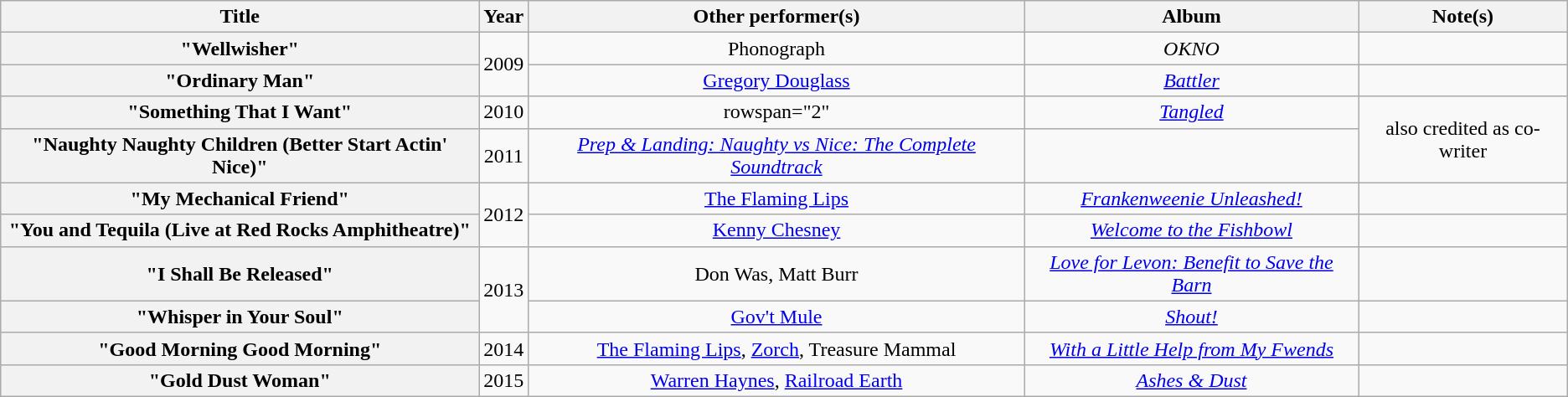<table class="wikitable plainrowheaders" style="text-align:center;">
<tr>
<th scope="col">Title</th>
<th scope="col">Year</th>
<th scope="col">Other performer(s)</th>
<th scope="col">Album</th>
<th scope="col">Note(s)</th>
</tr>
<tr>
<th scope="row">"Wellwisher"</th>
<td rowspan="2">2009</td>
<td>Phonograph</td>
<td><em>OKNO</em></td>
<td></td>
</tr>
<tr>
<th scope="row">"Ordinary Man"</th>
<td><a href='#'>Gregory Douglass</a></td>
<td><em><a href='#'>Battler</a></em></td>
<td></td>
</tr>
<tr>
<th scope="row">"Something That I Want"</th>
<td>2010</td>
<td>rowspan="2" </td>
<td><em><a href='#'>Tangled</a></em></td>
<td rowspan="2">also credited as co-writer</td>
</tr>
<tr>
<th scope="row">"Naughty Naughty Children (Better Start Actin' Nice)"</th>
<td>2011</td>
<td><em><a href='#'>Prep & Landing: Naughty vs Nice: The Complete Soundtrack</a></em></td>
</tr>
<tr>
<th scope="row">"My Mechanical Friend"</th>
<td rowspan="2">2012</td>
<td><a href='#'>The Flaming Lips</a></td>
<td><em><a href='#'>Frankenweenie Unleashed!</a></em></td>
<td></td>
</tr>
<tr>
<th scope="row">"You and Tequila (Live at Red Rocks Amphitheatre)"</th>
<td><a href='#'>Kenny Chesney</a></td>
<td><em><a href='#'>Welcome to the Fishbowl</a></em></td>
<td></td>
</tr>
<tr>
<th scope="row">"I Shall Be Released"</th>
<td rowspan="2">2013</td>
<td>Don Was, Matt Burr</td>
<td><em><a href='#'>Love for Levon: Benefit to Save the Barn</a></em></td>
<td></td>
</tr>
<tr>
<th scope="row">"Whisper in Your Soul"</th>
<td><a href='#'>Gov't Mule</a></td>
<td><em><a href='#'>Shout!</a></em></td>
<td></td>
</tr>
<tr>
<th scope="row">"Good Morning Good Morning"</th>
<td>2014</td>
<td><a href='#'>The Flaming Lips</a>, <a href='#'>Zorch</a>, Treasure Mammal</td>
<td><em><a href='#'>With a Little Help from My Fwends</a></em></td>
<td></td>
</tr>
<tr>
<th scope="row">"Gold Dust Woman"</th>
<td>2015</td>
<td><a href='#'>Warren Haynes</a>, <a href='#'>Railroad Earth</a></td>
<td><em><a href='#'>Ashes & Dust</a></em></td>
<td></td>
</tr>
</table>
